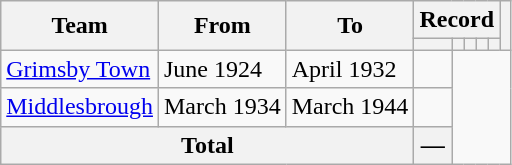<table class=wikitable style="text-align: center">
<tr>
<th rowspan=2>Team</th>
<th rowspan=2>From</th>
<th rowspan=2>To</th>
<th colspan=5>Record</th>
<th rowspan=2></th>
</tr>
<tr>
<th></th>
<th></th>
<th></th>
<th></th>
<th></th>
</tr>
<tr>
<td align=left><a href='#'>Grimsby Town</a></td>
<td align=left>June 1924</td>
<td align=left>April 1932<br></td>
<td></td>
</tr>
<tr>
<td align=left><a href='#'>Middlesbrough</a></td>
<td align=left>March 1934</td>
<td align=left>March 1944<br></td>
<td></td>
</tr>
<tr>
<th colspan=3>Total<br></th>
<th>—</th>
</tr>
</table>
